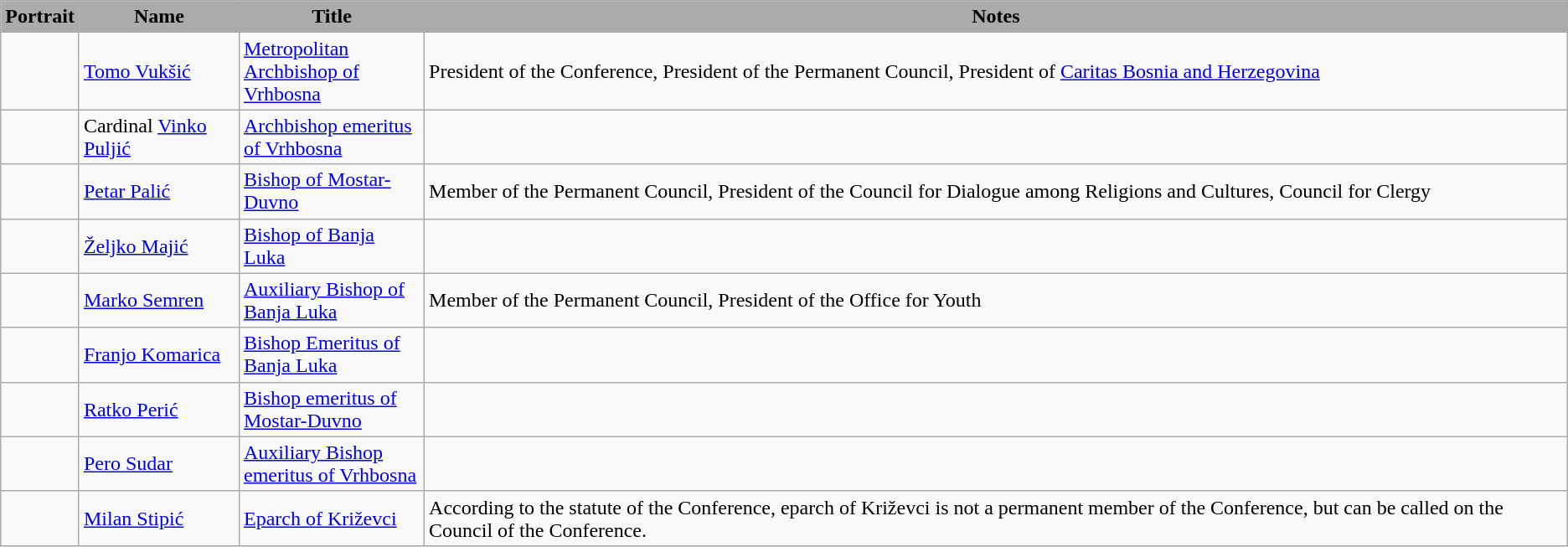<table class="wikitable">
<tr>
<th style=background:#ababab;>Portrait</th>
<th style=background:#ababab; width="120px">Name</th>
<th style=background:#ababab; width="140px">Title</th>
<th style=background:#ababab;>Notes</th>
</tr>
<tr>
<td></td>
<td><a href='#'>Tomo Vukšić</a></td>
<td><a href='#'>Metropolitan Archbishop of Vrhbosna</a></td>
<td>President of the Conference, President of the Permanent Council, President of <a href='#'>Caritas Bosnia and Herzegovina</a></td>
</tr>
<tr>
<td></td>
<td>Cardinal <a href='#'>Vinko Puljić</a></td>
<td><a href='#'>Archbishop emeritus of Vrhbosna</a></td>
<td></td>
</tr>
<tr>
<td></td>
<td><a href='#'>Petar Palić</a></td>
<td><a href='#'>Bishop of Mostar-Duvno</a></td>
<td>Member of the Permanent Council, President of the Council for Dialogue among Religions and Cultures, Council for Clergy</td>
</tr>
<tr>
<td></td>
<td><a href='#'>Željko Majić</a></td>
<td><a href='#'>Bishop of Banja Luka</a></td>
<td></td>
</tr>
<tr>
<td></td>
<td><a href='#'>Marko Semren</a></td>
<td><a href='#'>Auxiliary Bishop of Banja Luka</a></td>
<td>Member of the Permanent Council, President of the Office for Youth</td>
</tr>
<tr>
<td></td>
<td><a href='#'>Franjo Komarica</a></td>
<td><a href='#'>Bishop Emeritus of Banja Luka</a></td>
<td></td>
</tr>
<tr>
<td></td>
<td><a href='#'>Ratko Perić</a></td>
<td><a href='#'>Bishop emeritus of Mostar-Duvno</a></td>
<td></td>
</tr>
<tr>
<td></td>
<td><a href='#'>Pero Sudar</a></td>
<td><a href='#'>Auxiliary Bishop emeritus of Vrhbosna</a></td>
<td></td>
</tr>
<tr>
<td></td>
<td><a href='#'>Milan Stipić</a></td>
<td><a href='#'>Eparch of Križevci</a></td>
<td>According to the statute of the Conference, eparch of Križevci is not a permanent member of the Conference, but can be called on the Council of the Conference.</td>
</tr>
</table>
